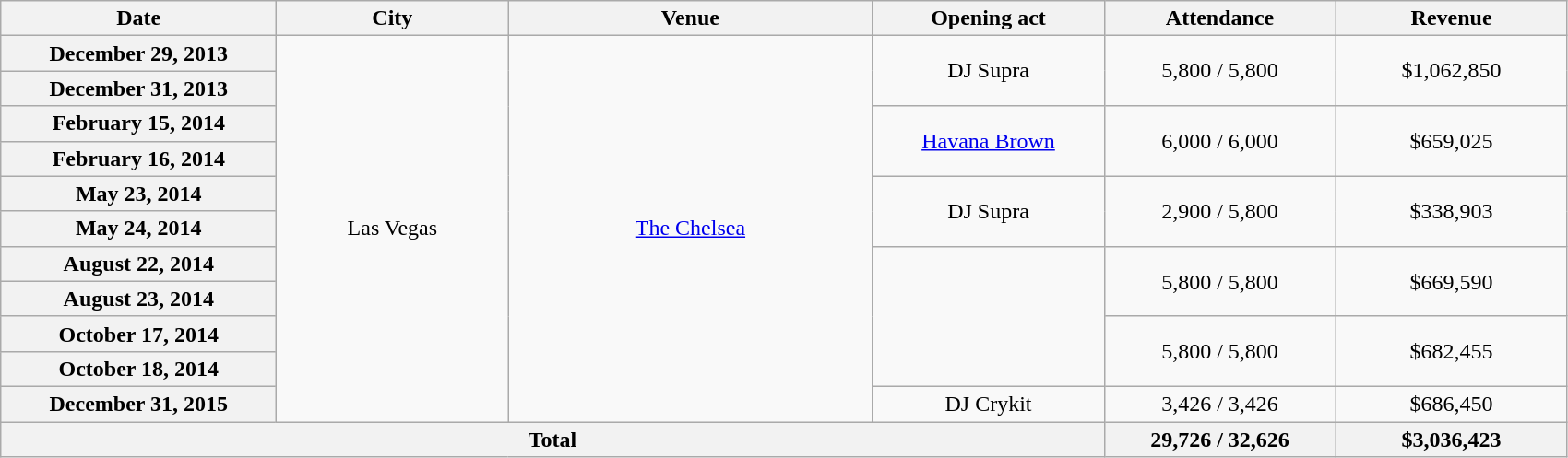<table class="wikitable plainrowheaders" style="text-align:center;">
<tr>
<th scope="col" style="width:12em;">Date</th>
<th scope="col" style="width:10em;">City</th>
<th scope="col" style="width:16em;">Venue</th>
<th scope="col" style="width:10em;">Opening act</th>
<th scope="col" style="width:10em;">Attendance</th>
<th scope="col" style="width:10em;">Revenue</th>
</tr>
<tr>
<th scope="row">December 29, 2013</th>
<td rowspan="11">Las Vegas</td>
<td rowspan="11"><a href='#'>The Chelsea</a></td>
<td rowspan="2">DJ Supra</td>
<td rowspan="2">5,800 / 5,800</td>
<td rowspan="2">$1,062,850</td>
</tr>
<tr>
<th scope="row">December 31, 2013</th>
</tr>
<tr>
<th scope="row">February 15, 2014</th>
<td rowspan="2"><a href='#'>Havana Brown</a></td>
<td rowspan="2">6,000 / 6,000</td>
<td rowspan="2">$659,025</td>
</tr>
<tr>
<th scope="row">February 16, 2014</th>
</tr>
<tr>
<th scope="row">May 23, 2014</th>
<td rowspan="2">DJ Supra</td>
<td rowspan="2">2,900 / 5,800</td>
<td rowspan="2">$338,903</td>
</tr>
<tr>
<th scope="row">May 24, 2014</th>
</tr>
<tr>
<th scope="row">August 22, 2014</th>
<td rowspan="4"></td>
<td rowspan="2">5,800 / 5,800</td>
<td rowspan="2">$669,590</td>
</tr>
<tr>
<th scope="row">August 23, 2014</th>
</tr>
<tr>
<th scope="row">October 17, 2014</th>
<td rowspan="2">5,800 / 5,800</td>
<td rowspan="2">$682,455</td>
</tr>
<tr>
<th scope="row">October 18, 2014</th>
</tr>
<tr>
<th scope="row">December 31, 2015</th>
<td>DJ Crykit</td>
<td>3,426 / 3,426</td>
<td>$686,450</td>
</tr>
<tr>
<th colspan="4">Total</th>
<th>29,726 / 32,626</th>
<th>$3,036,423</th>
</tr>
</table>
